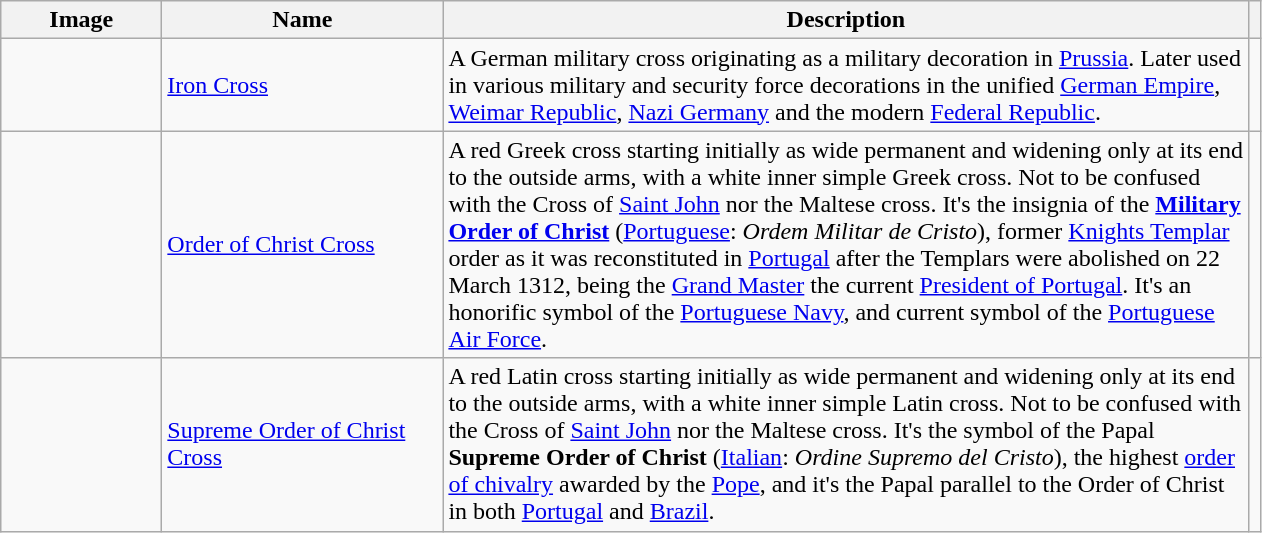<table class="wikitable">
<tr>
<th style="width:100px;">Image</th>
<th style="width:180px;">Name</th>
<th style="width:530px;">Description</th>
<th></th>
</tr>
<tr>
<td></td>
<td><a href='#'>Iron Cross</a></td>
<td>A German military cross originating as a military decoration in <a href='#'>Prussia</a>. Later used in various military and security force decorations in the unified <a href='#'>German Empire</a>, <a href='#'>Weimar Republic</a>, <a href='#'>Nazi Germany</a> and the modern <a href='#'>Federal Republic</a>.</td>
<td></td>
</tr>
<tr>
<td></td>
<td><a href='#'>Order of Christ Cross</a></td>
<td>A red Greek cross starting initially as wide permanent and widening only at its end to the outside arms, with a white inner simple Greek cross. Not to be confused with the Cross of <a href='#'>Saint John</a> nor the Maltese cross. It's the insignia of the <strong><a href='#'>Military Order of Christ</a></strong> (<a href='#'>Portuguese</a>: <em>Ordem Militar de Cristo</em>), former <a href='#'>Knights Templar</a> order as it was reconstituted in <a href='#'>Portugal</a> after the Templars were abolished on 22 March 1312, being the <a href='#'>Grand Master</a> the current <a href='#'>President of Portugal</a>. It's an honorific symbol of the <a href='#'>Portuguese Navy</a>, and current symbol of the <a href='#'>Portuguese Air Force</a>.</td>
<td></td>
</tr>
<tr>
<td></td>
<td><a href='#'>Supreme Order of Christ Cross</a></td>
<td>A red Latin cross starting initially as wide permanent and widening only at its end to the outside arms, with a white inner simple Latin cross. Not to be confused with the Cross of <a href='#'>Saint John</a> nor the Maltese cross. It's the symbol of the Papal <strong>Supreme Order of Christ</strong> (<a href='#'>Italian</a>: <em>Ordine Supremo del Cristo</em>), the highest <a href='#'>order of chivalry</a> awarded by the <a href='#'>Pope</a>, and it's the Papal parallel to the Order of Christ in both <a href='#'>Portugal</a> and <a href='#'>Brazil</a>.</td>
<td></td>
</tr>
</table>
